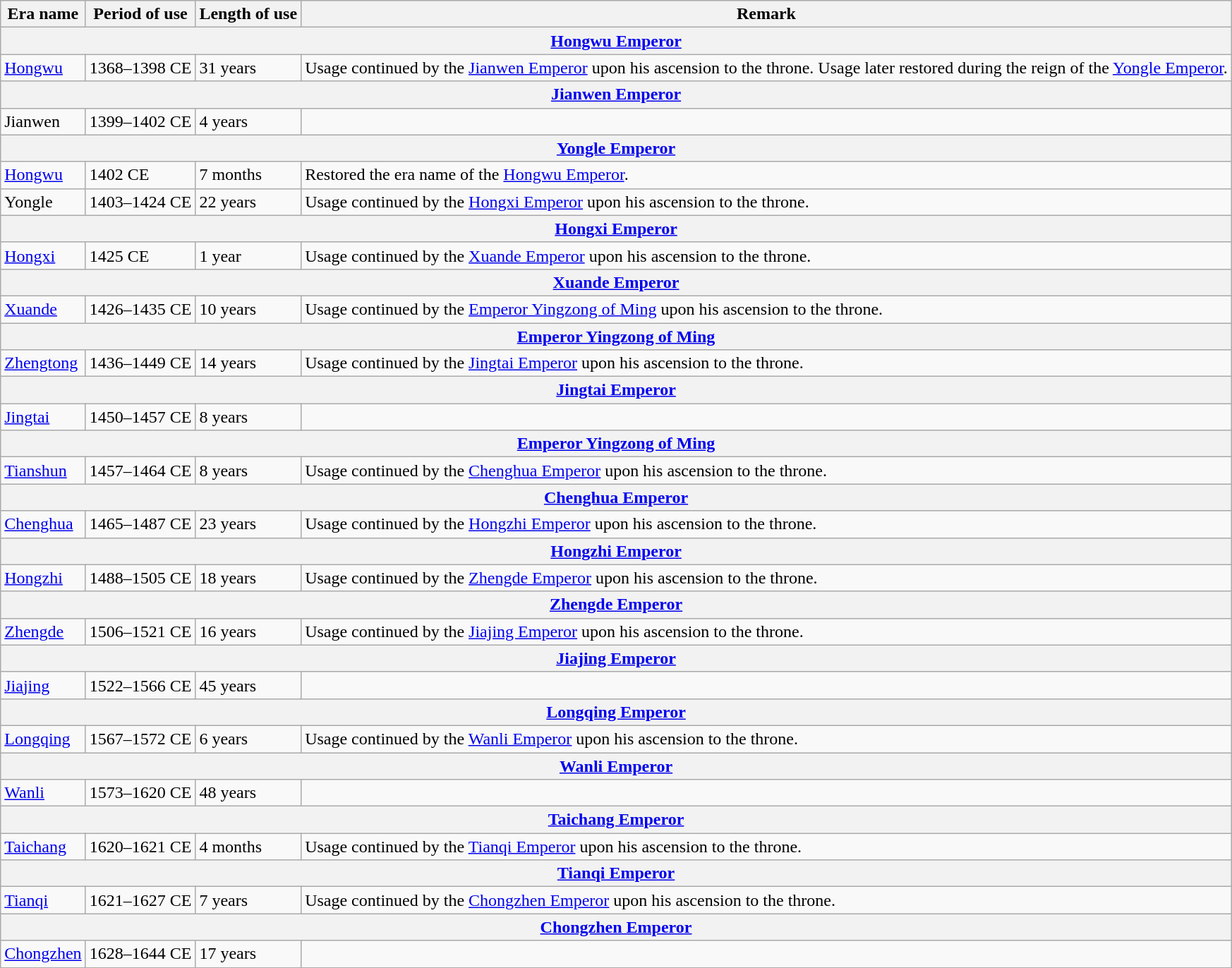<table class="wikitable">
<tr>
<th>Era name</th>
<th>Period of use</th>
<th>Length of use</th>
<th>Remark</th>
</tr>
<tr>
<th colspan="4"><a href='#'>Hongwu Emperor</a><br></th>
</tr>
<tr>
<td><a href='#'>Hongwu</a><br></td>
<td>1368–1398 CE</td>
<td>31 years</td>
<td>Usage continued by the <a href='#'>Jianwen Emperor</a> upon his ascension to the throne. Usage later restored during the reign of the <a href='#'>Yongle Emperor</a>. </td>
</tr>
<tr>
<th colspan="4"><a href='#'>Jianwen Emperor</a><br></th>
</tr>
<tr>
<td>Jianwen<br></td>
<td>1399–1402 CE</td>
<td>4 years</td>
<td></td>
</tr>
<tr>
<th colspan="4"><a href='#'>Yongle Emperor</a><br></th>
</tr>
<tr>
<td><a href='#'>Hongwu</a><br></td>
<td>1402 CE</td>
<td>7 months</td>
<td>Restored the era name of the <a href='#'>Hongwu Emperor</a>. </td>
</tr>
<tr>
<td>Yongle<br></td>
<td>1403–1424 CE</td>
<td>22 years</td>
<td>Usage continued by the <a href='#'>Hongxi Emperor</a> upon his ascension to the throne. </td>
</tr>
<tr>
<th colspan="4"><a href='#'>Hongxi Emperor</a><br></th>
</tr>
<tr>
<td><a href='#'>Hongxi</a><br></td>
<td>1425 CE</td>
<td>1 year</td>
<td>Usage continued by the <a href='#'>Xuande Emperor</a> upon his ascension to the throne. </td>
</tr>
<tr>
<th colspan="4"><a href='#'>Xuande Emperor</a><br></th>
</tr>
<tr>
<td><a href='#'>Xuande</a><br></td>
<td>1426–1435 CE</td>
<td>10 years</td>
<td>Usage continued by the <a href='#'>Emperor Yingzong of Ming</a> upon his ascension to the throne. </td>
</tr>
<tr>
<th colspan="4"><a href='#'>Emperor Yingzong of Ming</a><br></th>
</tr>
<tr>
<td><a href='#'>Zhengtong</a><br></td>
<td>1436–1449 CE</td>
<td>14 years</td>
<td>Usage continued by the <a href='#'>Jingtai Emperor</a> upon his ascension to the throne. </td>
</tr>
<tr>
<th colspan="4"><a href='#'>Jingtai Emperor</a><br></th>
</tr>
<tr>
<td><a href='#'>Jingtai</a><br></td>
<td>1450–1457 CE</td>
<td>8 years</td>
<td></td>
</tr>
<tr>
<th colspan="4"><a href='#'>Emperor Yingzong of Ming</a><br></th>
</tr>
<tr>
<td><a href='#'>Tianshun</a><br></td>
<td>1457–1464 CE</td>
<td>8 years</td>
<td>Usage continued by the <a href='#'>Chenghua Emperor</a> upon his ascension to the throne. </td>
</tr>
<tr>
<th colspan="4"><a href='#'>Chenghua Emperor</a><br></th>
</tr>
<tr>
<td><a href='#'>Chenghua</a><br></td>
<td>1465–1487 CE</td>
<td>23 years</td>
<td>Usage continued by the <a href='#'>Hongzhi Emperor</a> upon his ascension to the throne. </td>
</tr>
<tr>
<th colspan="4"><a href='#'>Hongzhi Emperor</a><br></th>
</tr>
<tr>
<td><a href='#'>Hongzhi</a><br></td>
<td>1488–1505 CE</td>
<td>18 years</td>
<td>Usage continued by the <a href='#'>Zhengde Emperor</a> upon his ascension to the throne. </td>
</tr>
<tr>
<th colspan="4"><a href='#'>Zhengde Emperor</a><br></th>
</tr>
<tr>
<td><a href='#'>Zhengde</a><br></td>
<td>1506–1521 CE</td>
<td>16 years</td>
<td>Usage continued by the <a href='#'>Jiajing Emperor</a> upon his ascension to the throne. </td>
</tr>
<tr>
<th colspan="4"><a href='#'>Jiajing Emperor</a><br></th>
</tr>
<tr>
<td><a href='#'>Jiajing</a><br></td>
<td>1522–1566 CE</td>
<td>45 years</td>
<td></td>
</tr>
<tr>
<th colspan="4"><a href='#'>Longqing Emperor</a><br></th>
</tr>
<tr>
<td><a href='#'>Longqing</a><br></td>
<td>1567–1572 CE</td>
<td>6 years</td>
<td>Usage continued by the <a href='#'>Wanli Emperor</a> upon his ascension to the throne. </td>
</tr>
<tr>
<th colspan="4"><a href='#'>Wanli Emperor</a><br></th>
</tr>
<tr>
<td><a href='#'>Wanli</a><br></td>
<td>1573–1620 CE</td>
<td>48 years</td>
<td></td>
</tr>
<tr>
<th colspan="4"><a href='#'>Taichang Emperor</a><br></th>
</tr>
<tr>
<td><a href='#'>Taichang</a><br></td>
<td>1620–1621 CE</td>
<td>4 months</td>
<td>Usage continued by the <a href='#'>Tianqi Emperor</a> upon his ascension to the throne. </td>
</tr>
<tr>
<th colspan="4"><a href='#'>Tianqi Emperor</a><br></th>
</tr>
<tr>
<td><a href='#'>Tianqi</a><br></td>
<td>1621–1627 CE</td>
<td>7 years</td>
<td>Usage continued by the <a href='#'>Chongzhen Emperor</a> upon his ascension to the throne. </td>
</tr>
<tr>
<th colspan="4"><a href='#'>Chongzhen Emperor</a><br></th>
</tr>
<tr>
<td><a href='#'>Chongzhen</a><br></td>
<td>1628–1644 CE</td>
<td>17 years</td>
<td></td>
</tr>
</table>
